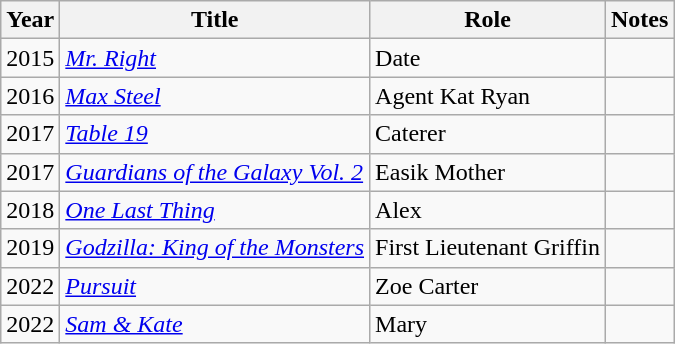<table class="wikitable sortable">
<tr>
<th>Year</th>
<th>Title</th>
<th>Role</th>
<th>Notes</th>
</tr>
<tr>
<td>2015</td>
<td><a href='#'><em>Mr. Right</em></a></td>
<td>Date</td>
<td></td>
</tr>
<tr>
<td>2016</td>
<td><a href='#'><em>Max Steel</em></a></td>
<td>Agent Kat Ryan</td>
<td></td>
</tr>
<tr>
<td>2017</td>
<td><em><a href='#'>Table 19</a></em></td>
<td>Caterer</td>
<td></td>
</tr>
<tr>
<td>2017</td>
<td><em><a href='#'>Guardians of the Galaxy Vol. 2</a></em></td>
<td>Easik Mother</td>
<td></td>
</tr>
<tr>
<td>2018</td>
<td><em><a href='#'>One Last Thing</a></em></td>
<td>Alex</td>
<td></td>
</tr>
<tr>
<td>2019</td>
<td><a href='#'><em>Godzilla: King of the Monsters</em></a></td>
<td>First Lieutenant Griffin</td>
<td></td>
</tr>
<tr>
<td>2022</td>
<td><em><a href='#'>Pursuit</a></em></td>
<td>Zoe Carter</td>
<td></td>
</tr>
<tr>
<td>2022</td>
<td><em><a href='#'>Sam & Kate</a></em></td>
<td>Mary</td>
<td></td>
</tr>
</table>
